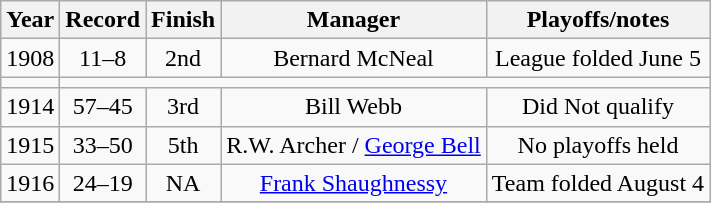<table class="wikitable" style="text-align:center">
<tr>
<th>Year</th>
<th>Record</th>
<th>Finish</th>
<th>Manager</th>
<th>Playoffs/notes</th>
</tr>
<tr>
<td>1908</td>
<td>11–8</td>
<td>2nd</td>
<td>Bernard McNeal</td>
<td>League folded June 5</td>
</tr>
<tr align=center>
<td></td>
</tr>
<tr align=center>
<td>1914</td>
<td>57–45</td>
<td>3rd</td>
<td>Bill Webb</td>
<td>Did Not qualify</td>
</tr>
<tr align=center>
<td>1915</td>
<td>33–50</td>
<td>5th</td>
<td>R.W. Archer / <a href='#'>George Bell</a></td>
<td>No playoffs held</td>
</tr>
<tr align=center>
<td>1916</td>
<td>24–19</td>
<td>NA</td>
<td><a href='#'>Frank Shaughnessy</a></td>
<td>Team folded August 4</td>
</tr>
<tr align=center>
</tr>
</table>
